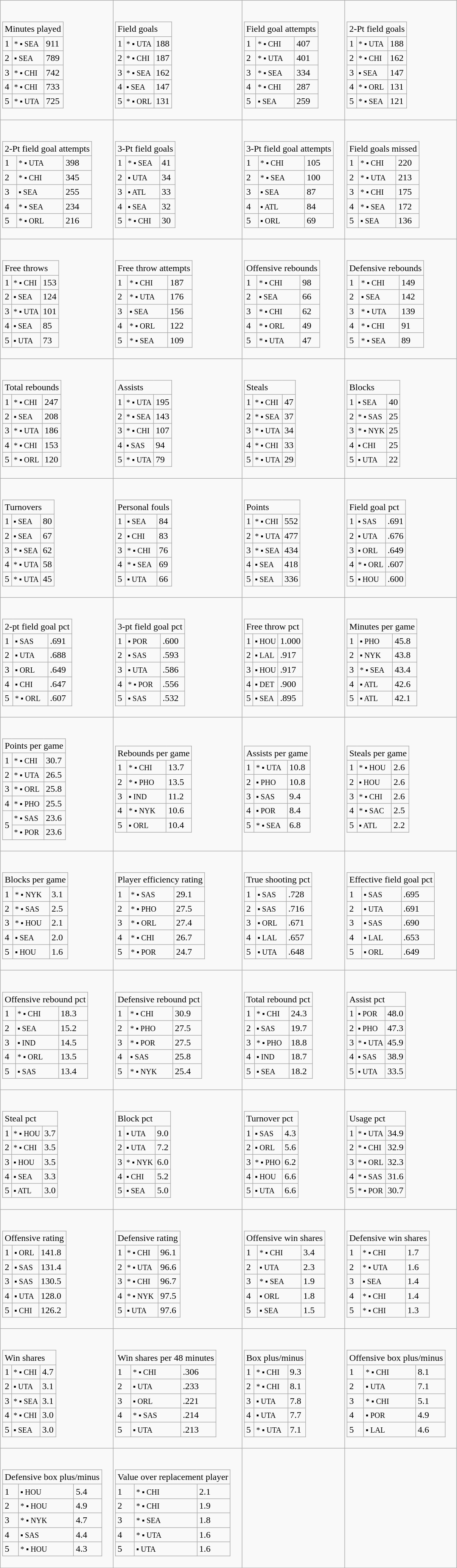<table class="wikitable">
<tr>
<td><br><table class="wikitable">
<tr>
<td colspan="3">Minutes played</td>
</tr>
<tr>
<td>1</td>
<td><small>* ▪ SEA</small></td>
<td>911</td>
</tr>
<tr>
<td>2</td>
<td> <small>▪ SEA</small></td>
<td>789</td>
</tr>
<tr>
<td>3</td>
<td><small>* ▪ CHI</small></td>
<td>742</td>
</tr>
<tr>
<td>4</td>
<td><small>* ▪ CHI</small></td>
<td>733</td>
</tr>
<tr>
<td>5</td>
<td><small>* ▪ UTA</small></td>
<td>725</td>
</tr>
</table>
</td>
<td><br><table class="wikitable">
<tr>
<td colspan="3">Field goals</td>
</tr>
<tr>
<td>1</td>
<td><small>* ▪ UTA</small></td>
<td>188</td>
</tr>
<tr>
<td>2</td>
<td><small>* ▪ CHI</small></td>
<td>187</td>
</tr>
<tr>
<td>3</td>
<td><small>* ▪ SEA</small></td>
<td>162</td>
</tr>
<tr>
<td>4</td>
<td> <small>▪ SEA</small></td>
<td>147</td>
</tr>
<tr>
<td>5</td>
<td><small>* ▪ ORL</small></td>
<td>131</td>
</tr>
</table>
</td>
<td><br><table class="wikitable">
<tr>
<td colspan="3">Field goal attempts</td>
</tr>
<tr>
<td>1</td>
<td><small>* ▪ CHI</small></td>
<td>407</td>
</tr>
<tr>
<td>2</td>
<td><small>* ▪ UTA</small></td>
<td>401</td>
</tr>
<tr>
<td>3</td>
<td><small>* ▪ SEA</small></td>
<td>334</td>
</tr>
<tr>
<td>4</td>
<td><small>* ▪ CHI</small></td>
<td>287</td>
</tr>
<tr>
<td>5</td>
<td> <small>▪ SEA</small></td>
<td>259</td>
</tr>
</table>
</td>
<td><br><table class="wikitable">
<tr>
<td colspan="3">2-Pt field goals</td>
</tr>
<tr>
<td>1</td>
<td><small>* ▪ UTA</small></td>
<td>188</td>
</tr>
<tr>
<td>2</td>
<td><small>* ▪ CHI</small></td>
<td>162</td>
</tr>
<tr>
<td>3</td>
<td> <small>▪ SEA</small></td>
<td>147</td>
</tr>
<tr>
<td>4</td>
<td><small>* ▪ ORL</small></td>
<td>131</td>
</tr>
<tr>
<td>5</td>
<td><small>* ▪ SEA</small></td>
<td>121</td>
</tr>
</table>
</td>
</tr>
<tr>
<td><br><table class="wikitable">
<tr>
<td colspan="3">2-Pt field goal attempts</td>
</tr>
<tr>
<td>1</td>
<td><small>* ▪ UTA</small></td>
<td>398</td>
</tr>
<tr>
<td>2</td>
<td><small>* ▪ CHI</small></td>
<td>345</td>
</tr>
<tr>
<td>3</td>
<td> <small>▪ SEA</small></td>
<td>255</td>
</tr>
<tr>
<td>4</td>
<td><small>* ▪ SEA</small></td>
<td>234</td>
</tr>
<tr>
<td>5</td>
<td><small>* ▪ ORL</small></td>
<td>216</td>
</tr>
</table>
</td>
<td><br><table class="wikitable">
<tr>
<td colspan="3">3-Pt field goals</td>
</tr>
<tr>
<td>1</td>
<td><small>* ▪ SEA</small></td>
<td>41</td>
</tr>
<tr>
<td>2</td>
<td> <small>▪ UTA</small></td>
<td>34</td>
</tr>
<tr>
<td>3</td>
<td> <small>▪ ATL</small></td>
<td>33</td>
</tr>
<tr>
<td>4</td>
<td> <small>▪ SEA</small></td>
<td>32</td>
</tr>
<tr>
<td>5</td>
<td><small>* ▪ CHI</small></td>
<td>30</td>
</tr>
</table>
</td>
<td><br><table class="wikitable">
<tr>
<td colspan="3">3-Pt field goal attempts</td>
</tr>
<tr>
<td>1</td>
<td><small>* ▪ CHI</small></td>
<td>105</td>
</tr>
<tr>
<td>2</td>
<td><small>* ▪ SEA</small></td>
<td>100</td>
</tr>
<tr>
<td>3</td>
<td> <small>▪ SEA</small></td>
<td>87</td>
</tr>
<tr>
<td>4</td>
<td> <small>▪ ATL</small></td>
<td>84</td>
</tr>
<tr>
<td>5</td>
<td> <small>▪ ORL</small></td>
<td>69</td>
</tr>
</table>
</td>
<td><br><table class="wikitable">
<tr>
<td colspan="3">Field goals missed</td>
</tr>
<tr>
<td>1</td>
<td><small>* ▪ CHI</small></td>
<td>220</td>
</tr>
<tr>
<td>2</td>
<td><small>* ▪ UTA</small></td>
<td>213</td>
</tr>
<tr>
<td>3</td>
<td><small>* ▪ CHI</small></td>
<td>175</td>
</tr>
<tr>
<td>4</td>
<td><small>* ▪ SEA</small></td>
<td>172</td>
</tr>
<tr>
<td>5</td>
<td> <small>▪ SEA</small></td>
<td>136</td>
</tr>
</table>
</td>
</tr>
<tr>
<td><br><table class="wikitable">
<tr>
<td colspan="3">Free throws</td>
</tr>
<tr>
<td>1</td>
<td><small>* ▪ CHI</small></td>
<td>153</td>
</tr>
<tr>
<td>2</td>
<td> <small>▪ SEA</small></td>
<td>124</td>
</tr>
<tr>
<td>3</td>
<td><small>* ▪ UTA</small></td>
<td>101</td>
</tr>
<tr>
<td>4</td>
<td> <small>▪ SEA</small></td>
<td>85</td>
</tr>
<tr>
<td>5</td>
<td> <small>▪ UTA</small></td>
<td>73</td>
</tr>
</table>
</td>
<td><br><table class="wikitable">
<tr>
<td colspan="3">Free throw attempts</td>
</tr>
<tr>
<td>1</td>
<td><small>* ▪ CHI</small></td>
<td>187</td>
</tr>
<tr>
<td>2</td>
<td><small>* ▪ UTA</small></td>
<td>176</td>
</tr>
<tr>
<td>3</td>
<td> <small>▪ SEA</small></td>
<td>156</td>
</tr>
<tr>
<td>4</td>
<td><small>* ▪ ORL</small></td>
<td>122</td>
</tr>
<tr>
<td>5</td>
<td><small>* ▪ SEA</small></td>
<td>109</td>
</tr>
</table>
</td>
<td><br><table class="wikitable">
<tr>
<td colspan="3">Offensive rebounds</td>
</tr>
<tr>
<td>1</td>
<td><small>* ▪ CHI</small></td>
<td>98</td>
</tr>
<tr>
<td>2</td>
<td> <small>▪ SEA</small></td>
<td>66</td>
</tr>
<tr>
<td>3</td>
<td><small>* ▪ CHI</small></td>
<td>62</td>
</tr>
<tr>
<td>4</td>
<td><small>* ▪ ORL</small></td>
<td>49</td>
</tr>
<tr>
<td>5</td>
<td><small>* ▪ UTA</small></td>
<td>47</td>
</tr>
</table>
</td>
<td><br><table class="wikitable">
<tr>
<td colspan="3">Defensive rebounds</td>
</tr>
<tr>
<td>1</td>
<td><small>* ▪ CHI</small></td>
<td>149</td>
</tr>
<tr>
<td>2</td>
<td> <small>▪ SEA</small></td>
<td>142</td>
</tr>
<tr>
<td>3</td>
<td><small>* ▪ UTA</small></td>
<td>139</td>
</tr>
<tr>
<td>4</td>
<td><small>* ▪ CHI</small></td>
<td>91</td>
</tr>
<tr>
<td>5</td>
<td><small>* ▪ SEA</small></td>
<td>89</td>
</tr>
</table>
</td>
</tr>
<tr>
<td><br><table class="wikitable">
<tr>
<td colspan="3">Total rebounds</td>
</tr>
<tr>
<td>1</td>
<td><small>* ▪ CHI</small></td>
<td>247</td>
</tr>
<tr>
<td>2</td>
<td> <small>▪ SEA</small></td>
<td>208</td>
</tr>
<tr>
<td>3</td>
<td><small>* ▪ UTA</small></td>
<td>186</td>
</tr>
<tr>
<td>4</td>
<td><small>* ▪ CHI</small></td>
<td>153</td>
</tr>
<tr>
<td>5</td>
<td><small>* ▪ ORL</small></td>
<td>120</td>
</tr>
</table>
</td>
<td><br><table class="wikitable">
<tr>
<td colspan="3">Assists</td>
</tr>
<tr>
<td>1</td>
<td><small>* ▪ UTA</small></td>
<td>195</td>
</tr>
<tr>
<td>2</td>
<td><small>* ▪ SEA</small></td>
<td>143</td>
</tr>
<tr>
<td>3</td>
<td><small>* ▪ CHI</small></td>
<td>107</td>
</tr>
<tr>
<td>4</td>
<td> <small>▪ SAS</small></td>
<td>94</td>
</tr>
<tr>
<td>5</td>
<td><small>* ▪ UTA</small></td>
<td>79</td>
</tr>
</table>
</td>
<td><br><table class="wikitable">
<tr>
<td colspan="3">Steals</td>
</tr>
<tr>
<td>1</td>
<td><small>* ▪ CHI</small></td>
<td>47</td>
</tr>
<tr>
<td>2</td>
<td><small>* ▪ SEA</small></td>
<td>37</td>
</tr>
<tr>
<td>3</td>
<td><small>* ▪ UTA</small></td>
<td>34</td>
</tr>
<tr>
<td>4</td>
<td><small>* ▪ CHI</small></td>
<td>33</td>
</tr>
<tr>
<td>5</td>
<td><small>* ▪ UTA</small></td>
<td>29</td>
</tr>
</table>
</td>
<td><br><table class="wikitable">
<tr>
<td colspan="3">Blocks</td>
</tr>
<tr>
<td>1</td>
<td> <small>▪ SEA</small></td>
<td>40</td>
</tr>
<tr>
<td>2</td>
<td><small>* ▪ SAS</small></td>
<td>25</td>
</tr>
<tr>
<td>3</td>
<td><small>* ▪ NYK</small></td>
<td>25</td>
</tr>
<tr>
<td>4</td>
<td> <small>▪ CHI</small></td>
<td>25</td>
</tr>
<tr>
<td>5</td>
<td> <small>▪ UTA</small></td>
<td>22</td>
</tr>
</table>
</td>
</tr>
<tr>
<td><br><table class="wikitable">
<tr>
<td colspan="3">Turnovers</td>
</tr>
<tr>
<td>1</td>
<td> <small>▪ SEA</small></td>
<td>80</td>
</tr>
<tr>
<td>2</td>
<td> <small>▪ SEA</small></td>
<td>67</td>
</tr>
<tr>
<td>3</td>
<td><small>* ▪ SEA</small></td>
<td>62</td>
</tr>
<tr>
<td>4</td>
<td><small>* ▪ UTA</small></td>
<td>58</td>
</tr>
<tr>
<td>5</td>
<td><small>* ▪ UTA</small></td>
<td>45</td>
</tr>
</table>
</td>
<td><br><table class="wikitable">
<tr>
<td colspan="3">Personal fouls</td>
</tr>
<tr>
<td>1</td>
<td> <small>▪ SEA</small></td>
<td>84</td>
</tr>
<tr>
<td>2</td>
<td> <small>▪ CHI</small></td>
<td>83</td>
</tr>
<tr>
<td>3</td>
<td><small>* ▪ CHI</small></td>
<td>76</td>
</tr>
<tr>
<td>4</td>
<td><small>* ▪ SEA</small></td>
<td>69</td>
</tr>
<tr>
<td>5</td>
<td> <small>▪ UTA</small></td>
<td>66</td>
</tr>
</table>
</td>
<td><br><table class="wikitable">
<tr>
<td colspan="3">Points</td>
</tr>
<tr>
<td>1</td>
<td><small>* ▪ CHI</small></td>
<td>552</td>
</tr>
<tr>
<td>2</td>
<td><small>* ▪ UTA</small></td>
<td>477</td>
</tr>
<tr>
<td>3</td>
<td><small>* ▪ SEA</small></td>
<td>434</td>
</tr>
<tr>
<td>4</td>
<td> <small>▪ SEA</small></td>
<td>418</td>
</tr>
<tr>
<td>5</td>
<td> <small>▪ SEA</small></td>
<td>336</td>
</tr>
</table>
</td>
<td><br><table class="wikitable">
<tr>
<td colspan="3">Field goal pct</td>
</tr>
<tr>
<td>1</td>
<td> <small>▪ SAS</small></td>
<td>.691</td>
</tr>
<tr>
<td>2</td>
<td> <small>▪ UTA</small></td>
<td>.676</td>
</tr>
<tr>
<td>3</td>
<td> <small>▪ ORL</small></td>
<td>.649</td>
</tr>
<tr>
<td>4</td>
<td><small>* ▪ ORL</small></td>
<td>.607</td>
</tr>
<tr>
<td>5</td>
<td> <small>▪ HOU</small></td>
<td>.600</td>
</tr>
</table>
</td>
</tr>
<tr>
<td><br><table class="wikitable">
<tr>
<td colspan="3">2-pt field goal pct</td>
</tr>
<tr>
<td>1</td>
<td> <small>▪ SAS</small></td>
<td>.691</td>
</tr>
<tr>
<td>2</td>
<td> <small>▪ UTA</small></td>
<td>.688</td>
</tr>
<tr>
<td>3</td>
<td> <small>▪ ORL</small></td>
<td>.649</td>
</tr>
<tr>
<td>4</td>
<td> <small>▪ CHI</small></td>
<td>.647</td>
</tr>
<tr>
<td>5</td>
<td><small>* ▪ ORL</small></td>
<td>.607</td>
</tr>
</table>
</td>
<td><br><table class="wikitable">
<tr>
<td colspan="3">3-pt field goal pct</td>
</tr>
<tr>
<td>1</td>
<td> <small>▪ POR</small></td>
<td>.600</td>
</tr>
<tr>
<td>2</td>
<td> <small>▪ SAS</small></td>
<td>.593</td>
</tr>
<tr>
<td>3</td>
<td> <small>▪ UTA</small></td>
<td>.586</td>
</tr>
<tr>
<td>4</td>
<td><small>* ▪ POR</small></td>
<td>.556</td>
</tr>
<tr>
<td>5</td>
<td> <small>▪ SAS</small></td>
<td>.532</td>
</tr>
</table>
</td>
<td><br><table class="wikitable">
<tr>
<td colspan="3">Free throw pct</td>
</tr>
<tr>
<td>1</td>
<td> <small>▪ HOU</small></td>
<td>1.000</td>
</tr>
<tr>
<td>2</td>
<td> <small>▪ LAL</small></td>
<td>.917</td>
</tr>
<tr>
<td>3</td>
<td> <small>▪ HOU</small></td>
<td>.917</td>
</tr>
<tr>
<td>4</td>
<td> <small>▪ DET</small></td>
<td>.900</td>
</tr>
<tr>
<td>5</td>
<td> <small>▪ SEA</small></td>
<td>.895</td>
</tr>
</table>
</td>
<td><br><table class="wikitable">
<tr>
<td colspan="3">Minutes per game</td>
</tr>
<tr>
<td>1</td>
<td> <small>▪ PHO</small></td>
<td>45.8</td>
</tr>
<tr>
<td>2</td>
<td> <small>▪ NYK</small></td>
<td>43.8</td>
</tr>
<tr>
<td>3</td>
<td><small>* ▪ SEA</small></td>
<td>43.4</td>
</tr>
<tr>
<td>4</td>
<td> <small>▪ ATL</small></td>
<td>42.6</td>
</tr>
<tr>
<td>5</td>
<td> <small>▪ ATL</small></td>
<td>42.1</td>
</tr>
</table>
</td>
</tr>
<tr>
<td><br><table class="wikitable">
<tr>
<td colspan="3">Points per game</td>
</tr>
<tr>
<td>1</td>
<td><small>* ▪ CHI</small></td>
<td>30.7</td>
</tr>
<tr>
<td>2</td>
<td><small>* ▪ UTA</small></td>
<td>26.5</td>
</tr>
<tr>
<td>3</td>
<td><small>* ▪ ORL</small></td>
<td>25.8</td>
</tr>
<tr>
<td>4</td>
<td><small>* ▪ PHO</small></td>
<td>25.5</td>
</tr>
<tr>
<td rowspan=2>5</td>
<td><small>* ▪ SAS</small></td>
<td>23.6</td>
</tr>
<tr>
<td><small>* ▪ POR</small></td>
<td>23.6</td>
</tr>
</table>
</td>
<td><br><table class="wikitable">
<tr>
<td colspan="3">Rebounds per game</td>
</tr>
<tr>
<td>1</td>
<td><small>* ▪ CHI</small></td>
<td>13.7</td>
</tr>
<tr>
<td>2</td>
<td><small>* ▪ PHO</small></td>
<td>13.5</td>
</tr>
<tr>
<td>3</td>
<td> <small>▪ IND</small></td>
<td>11.2</td>
</tr>
<tr>
<td>4</td>
<td><small>* ▪ NYK</small></td>
<td>10.6</td>
</tr>
<tr>
<td>5</td>
<td> <small>▪ ORL</small></td>
<td>10.4</td>
</tr>
</table>
</td>
<td><br><table class="wikitable">
<tr>
<td colspan="3">Assists per game</td>
</tr>
<tr>
<td>1</td>
<td><small>* ▪ UTA</small></td>
<td>10.8</td>
</tr>
<tr>
<td>2</td>
<td> <small>▪ PHO</small></td>
<td>10.8</td>
</tr>
<tr>
<td>3</td>
<td> <small>▪ SAS</small></td>
<td>9.4</td>
</tr>
<tr>
<td>4</td>
<td> <small>▪ POR</small></td>
<td>8.4</td>
</tr>
<tr>
<td>5</td>
<td><small>* ▪ SEA</small></td>
<td>6.8</td>
</tr>
</table>
</td>
<td><br><table class="wikitable">
<tr>
<td colspan="3">Steals per game</td>
</tr>
<tr>
<td>1</td>
<td><small>* ▪ HOU</small></td>
<td>2.6</td>
</tr>
<tr>
<td>2</td>
<td> <small>▪ HOU</small></td>
<td>2.6</td>
</tr>
<tr>
<td>3</td>
<td><small>* ▪ CHI</small></td>
<td>2.6</td>
</tr>
<tr>
<td>4</td>
<td><small>* ▪ SAC</small></td>
<td>2.5</td>
</tr>
<tr>
<td>5</td>
<td> <small>▪ ATL</small></td>
<td>2.2</td>
</tr>
</table>
</td>
</tr>
<tr>
<td><br><table class="wikitable">
<tr>
<td colspan="3">Blocks per game</td>
</tr>
<tr>
<td>1</td>
<td><small>* ▪ NYK</small></td>
<td>3.1</td>
</tr>
<tr>
<td>2</td>
<td><small>* ▪ SAS</small></td>
<td>2.5</td>
</tr>
<tr>
<td>3</td>
<td><small>* ▪ HOU</small></td>
<td>2.1</td>
</tr>
<tr>
<td>4</td>
<td> <small>▪ SEA</small></td>
<td>2.0</td>
</tr>
<tr>
<td>5</td>
<td> <small>▪ HOU</small></td>
<td>1.6</td>
</tr>
</table>
</td>
<td><br><table class="wikitable">
<tr>
<td colspan="3">Player efficiency rating</td>
</tr>
<tr>
<td>1</td>
<td><small>* ▪ SAS</small></td>
<td>29.1</td>
</tr>
<tr>
<td>2</td>
<td><small>* ▪ PHO</small></td>
<td>27.5</td>
</tr>
<tr>
<td>3</td>
<td><small>* ▪ ORL</small></td>
<td>27.4</td>
</tr>
<tr>
<td>4</td>
<td><small>* ▪ CHI</small></td>
<td>26.7</td>
</tr>
<tr>
<td>5</td>
<td><small>* ▪ POR</small></td>
<td>24.7</td>
</tr>
</table>
</td>
<td><br><table class="wikitable">
<tr>
<td colspan="3">True shooting pct</td>
</tr>
<tr>
<td>1</td>
<td> <small>▪ SAS</small></td>
<td>.728</td>
</tr>
<tr>
<td>2</td>
<td> <small>▪ SAS</small></td>
<td>.716</td>
</tr>
<tr>
<td>3</td>
<td> <small>▪ ORL</small></td>
<td>.671</td>
</tr>
<tr>
<td>4</td>
<td> <small>▪ LAL</small></td>
<td>.657</td>
</tr>
<tr>
<td>5</td>
<td> <small>▪ UTA</small></td>
<td>.648</td>
</tr>
</table>
</td>
<td><br><table class="wikitable">
<tr>
<td colspan="3">Effective field goal pct</td>
</tr>
<tr>
<td>1</td>
<td> <small>▪ SAS</small></td>
<td>.695</td>
</tr>
<tr>
<td>2</td>
<td> <small>▪ UTA</small></td>
<td>.691</td>
</tr>
<tr>
<td>3</td>
<td> <small>▪ SAS</small></td>
<td>.690</td>
</tr>
<tr>
<td>4</td>
<td> <small>▪ LAL</small></td>
<td>.653</td>
</tr>
<tr>
<td>5</td>
<td> <small>▪ ORL</small></td>
<td>.649</td>
</tr>
</table>
</td>
</tr>
<tr>
<td><br><table class="wikitable">
<tr>
<td colspan="3">Offensive rebound pct</td>
</tr>
<tr>
<td>1</td>
<td><small>* ▪ CHI</small></td>
<td>18.3</td>
</tr>
<tr>
<td>2</td>
<td> <small>▪ SEA</small></td>
<td>15.2</td>
</tr>
<tr>
<td>3</td>
<td> <small>▪ IND</small></td>
<td>14.5</td>
</tr>
<tr>
<td>4</td>
<td><small>* ▪ ORL</small></td>
<td>13.5</td>
</tr>
<tr>
<td>5</td>
<td> <small>▪ SAS</small></td>
<td>13.4</td>
</tr>
</table>
</td>
<td><br><table class="wikitable">
<tr>
<td colspan="3">Defensive rebound pct</td>
</tr>
<tr>
<td>1</td>
<td><small>* ▪ CHI</small></td>
<td>30.9</td>
</tr>
<tr>
<td>2</td>
<td><small>* ▪ PHO</small></td>
<td>27.5</td>
</tr>
<tr>
<td>3</td>
<td><small>* ▪ POR</small></td>
<td>27.5</td>
</tr>
<tr>
<td>4</td>
<td> <small>▪ SAS</small></td>
<td>25.8</td>
</tr>
<tr>
<td>5</td>
<td><small>* ▪ NYK</small></td>
<td>25.4</td>
</tr>
</table>
</td>
<td><br><table class="wikitable">
<tr>
<td colspan="3">Total rebound pct</td>
</tr>
<tr>
<td>1</td>
<td><small>* ▪ CHI</small></td>
<td>24.3</td>
</tr>
<tr>
<td>2</td>
<td> <small>▪ SAS</small></td>
<td>19.7</td>
</tr>
<tr>
<td>3</td>
<td><small>* ▪ PHO</small></td>
<td>18.8</td>
</tr>
<tr>
<td>4</td>
<td> <small>▪ IND</small></td>
<td>18.7</td>
</tr>
<tr>
<td>5</td>
<td> <small>▪ SEA</small></td>
<td>18.2</td>
</tr>
</table>
</td>
<td><br><table class="wikitable">
<tr>
<td colspan="3">Assist pct</td>
</tr>
<tr>
<td>1</td>
<td> <small>▪ POR</small></td>
<td>48.0</td>
</tr>
<tr>
<td>2</td>
<td> <small>▪ PHO</small></td>
<td>47.3</td>
</tr>
<tr>
<td>3</td>
<td><small>* ▪ UTA</small></td>
<td>45.9</td>
</tr>
<tr>
<td>4</td>
<td> <small>▪ SAS</small></td>
<td>38.9</td>
</tr>
<tr>
<td>5</td>
<td> <small>▪ UTA</small></td>
<td>33.5</td>
</tr>
</table>
</td>
</tr>
<tr>
<td><br><table class="wikitable">
<tr>
<td colspan="3">Steal pct</td>
</tr>
<tr>
<td>1</td>
<td><small>* ▪ HOU</small></td>
<td>3.7</td>
</tr>
<tr>
<td>2</td>
<td><small>* ▪ CHI</small></td>
<td>3.5</td>
</tr>
<tr>
<td>3</td>
<td> <small>▪ HOU</small></td>
<td>3.5</td>
</tr>
<tr>
<td>4</td>
<td> <small>▪ SEA</small></td>
<td>3.3</td>
</tr>
<tr>
<td>5</td>
<td> <small>▪ ATL</small></td>
<td>3.0</td>
</tr>
</table>
</td>
<td><br><table class="wikitable">
<tr>
<td colspan="3">Block pct</td>
</tr>
<tr>
<td>1</td>
<td> <small>▪ UTA</small></td>
<td>9.0</td>
</tr>
<tr>
<td>2</td>
<td> <small>▪ UTA</small></td>
<td>7.2</td>
</tr>
<tr>
<td>3</td>
<td><small>* ▪ NYK</small></td>
<td>6.0</td>
</tr>
<tr>
<td>4</td>
<td> <small>▪ CHI</small></td>
<td>5.2</td>
</tr>
<tr>
<td>5</td>
<td> <small>▪ SEA</small></td>
<td>5.0</td>
</tr>
</table>
</td>
<td><br><table class="wikitable">
<tr>
<td colspan="3">Turnover pct</td>
</tr>
<tr>
<td>1</td>
<td> <small>▪ SAS</small></td>
<td>4.3</td>
</tr>
<tr>
<td>2</td>
<td> <small>▪ ORL</small></td>
<td>5.6</td>
</tr>
<tr>
<td>3</td>
<td><small>* ▪ PHO</small></td>
<td>6.2</td>
</tr>
<tr>
<td>4</td>
<td> <small>▪ HOU</small></td>
<td>6.6</td>
</tr>
<tr>
<td>5</td>
<td> <small>▪ UTA</small></td>
<td>6.6</td>
</tr>
</table>
</td>
<td><br><table class="wikitable">
<tr>
<td colspan="3">Usage pct</td>
</tr>
<tr>
<td>1</td>
<td><small>* ▪ UTA</small></td>
<td>34.9</td>
</tr>
<tr>
<td>2</td>
<td><small>* ▪ CHI</small></td>
<td>32.9</td>
</tr>
<tr>
<td>3</td>
<td><small>* ▪ ORL</small></td>
<td>32.3</td>
</tr>
<tr>
<td>4</td>
<td><small>* ▪ SAS</small></td>
<td>31.6</td>
</tr>
<tr>
<td>5</td>
<td><small>* ▪ POR</small></td>
<td>30.7</td>
</tr>
</table>
</td>
</tr>
<tr>
<td><br><table class="wikitable">
<tr>
<td colspan="3">Offensive rating</td>
</tr>
<tr>
<td>1</td>
<td> <small>▪ ORL</small></td>
<td>141.8</td>
</tr>
<tr>
<td>2</td>
<td> <small>▪ SAS</small></td>
<td>131.4</td>
</tr>
<tr>
<td>3</td>
<td> <small>▪ SAS</small></td>
<td>130.5</td>
</tr>
<tr>
<td>4</td>
<td> <small>▪ UTA</small></td>
<td>128.0</td>
</tr>
<tr>
<td>5</td>
<td> <small>▪ CHI</small></td>
<td>126.2</td>
</tr>
</table>
</td>
<td><br><table class="wikitable">
<tr>
<td colspan="3">Defensive rating</td>
</tr>
<tr>
<td>1</td>
<td><small>* ▪ CHI</small></td>
<td>96.1</td>
</tr>
<tr>
<td>2</td>
<td><small>* ▪ UTA</small></td>
<td>96.6</td>
</tr>
<tr>
<td>3</td>
<td><small>* ▪ CHI</small></td>
<td>96.7</td>
</tr>
<tr>
<td>4</td>
<td><small>* ▪ NYK</small></td>
<td>97.5</td>
</tr>
<tr>
<td>5</td>
<td> <small>▪ UTA</small></td>
<td>97.6</td>
</tr>
</table>
</td>
<td><br><table class="wikitable">
<tr>
<td colspan="3">Offensive win shares</td>
</tr>
<tr>
<td>1</td>
<td><small>* ▪ CHI</small></td>
<td>3.4</td>
</tr>
<tr>
<td>2</td>
<td> <small>▪ UTA</small></td>
<td>2.3</td>
</tr>
<tr>
<td>3</td>
<td><small>* ▪ SEA</small></td>
<td>1.9</td>
</tr>
<tr>
<td>4</td>
<td> <small>▪ ORL</small></td>
<td>1.8</td>
</tr>
<tr>
<td>5</td>
<td> <small>▪ SEA</small></td>
<td>1.5</td>
</tr>
</table>
</td>
<td><br><table class="wikitable">
<tr>
<td colspan="3">Defensive win shares</td>
</tr>
<tr>
<td>1</td>
<td><small>* ▪ CHI</small></td>
<td>1.7</td>
</tr>
<tr>
<td>2</td>
<td><small>* ▪ UTA</small></td>
<td>1.6</td>
</tr>
<tr>
<td>3</td>
<td> <small>▪ SEA</small></td>
<td>1.4</td>
</tr>
<tr>
<td>4</td>
<td><small>* ▪ CHI</small></td>
<td>1.4</td>
</tr>
<tr>
<td>5</td>
<td><small>* ▪ CHI</small></td>
<td>1.3</td>
</tr>
</table>
</td>
</tr>
<tr>
<td><br><table class="wikitable">
<tr>
<td colspan="3">Win shares</td>
</tr>
<tr>
<td>1</td>
<td><small>* ▪ CHI</small></td>
<td>4.7</td>
</tr>
<tr>
<td>2</td>
<td> <small>▪ UTA</small></td>
<td>3.1</td>
</tr>
<tr>
<td>3</td>
<td><small>* ▪ SEA</small></td>
<td>3.1</td>
</tr>
<tr>
<td>4</td>
<td><small>* ▪ CHI</small></td>
<td>3.0</td>
</tr>
<tr>
<td>5</td>
<td> <small>▪ SEA</small></td>
<td>3.0</td>
</tr>
</table>
</td>
<td><br><table class="wikitable">
<tr>
<td colspan="3">Win shares per 48 minutes</td>
</tr>
<tr>
<td>1</td>
<td><small>* ▪ CHI</small></td>
<td>.306</td>
</tr>
<tr>
<td>2</td>
<td> <small>▪ UTA</small></td>
<td>.233</td>
</tr>
<tr>
<td>3</td>
<td> <small>▪ ORL</small></td>
<td>.221</td>
</tr>
<tr>
<td>4</td>
<td><small>* ▪ SAS</small></td>
<td>.214</td>
</tr>
<tr>
<td>5</td>
<td> <small>▪ UTA</small></td>
<td>.213</td>
</tr>
</table>
</td>
<td><br><table class="wikitable">
<tr>
<td colspan="3">Box plus/minus</td>
</tr>
<tr>
<td>1</td>
<td><small>* ▪ CHI</small></td>
<td>9.3</td>
</tr>
<tr>
<td>2</td>
<td><small>* ▪ CHI</small></td>
<td>8.1</td>
</tr>
<tr>
<td>3</td>
<td> <small>▪ UTA</small></td>
<td>7.8</td>
</tr>
<tr>
<td>4</td>
<td> <small>▪ UTA</small></td>
<td>7.7</td>
</tr>
<tr>
<td>5</td>
<td><small>* ▪ UTA</small></td>
<td>7.1</td>
</tr>
</table>
</td>
<td><br><table class="wikitable">
<tr>
<td colspan="3">Offensive box plus/minus</td>
</tr>
<tr>
<td>1</td>
<td><small>* ▪ CHI</small></td>
<td>8.1</td>
</tr>
<tr>
<td>2</td>
<td> <small>▪ UTA</small></td>
<td>7.1</td>
</tr>
<tr>
<td>3</td>
<td><small>* ▪ CHI</small></td>
<td>5.1</td>
</tr>
<tr>
<td>4</td>
<td> <small>▪ POR</small></td>
<td>4.9</td>
</tr>
<tr>
<td>5</td>
<td> <small>▪ LAL</small></td>
<td>4.6</td>
</tr>
</table>
</td>
</tr>
<tr>
<td><br><table class="wikitable">
<tr>
<td colspan="3">Defensive box plus/minus</td>
</tr>
<tr>
<td>1</td>
<td> <small>▪ HOU</small></td>
<td>5.4</td>
</tr>
<tr>
<td>2</td>
<td><small>* ▪ HOU</small></td>
<td>4.9</td>
</tr>
<tr>
<td>3</td>
<td><small>* ▪ NYK</small></td>
<td>4.7</td>
</tr>
<tr>
<td>4</td>
<td> <small>▪ SAS</small></td>
<td>4.4</td>
</tr>
<tr>
<td>5</td>
<td><small>* ▪ HOU</small></td>
<td>4.3</td>
</tr>
</table>
</td>
<td><br><table class="wikitable">
<tr>
<td colspan="3">Value over replacement player</td>
</tr>
<tr>
<td>1</td>
<td><small>* ▪ CHI</small></td>
<td>2.1</td>
</tr>
<tr>
<td>2</td>
<td><small>* ▪ CHI</small></td>
<td>1.9</td>
</tr>
<tr>
<td>3</td>
<td><small>* ▪ SEA</small></td>
<td>1.8</td>
</tr>
<tr>
<td>4</td>
<td><small>* ▪ UTA</small></td>
<td>1.6</td>
</tr>
<tr>
<td>5</td>
<td> <small>▪ UTA</small></td>
<td>1.6</td>
</tr>
</table>
</td>
<td></td>
</tr>
</table>
